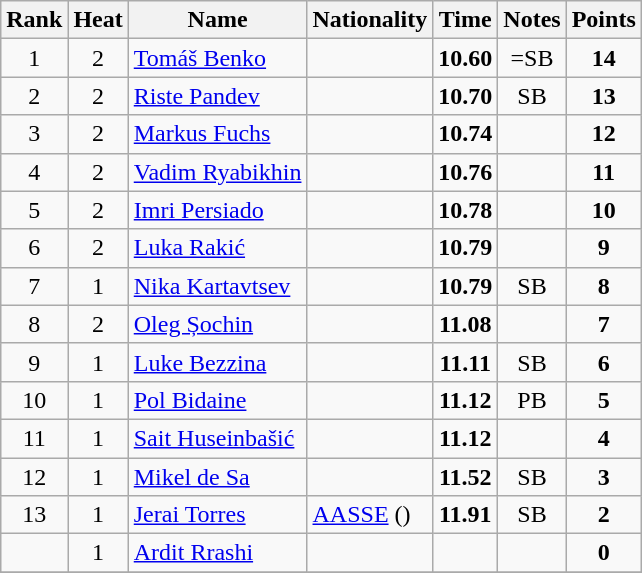<table class="wikitable sortable" style="text-align:center">
<tr>
<th>Rank</th>
<th>Heat</th>
<th>Name</th>
<th>Nationality</th>
<th>Time</th>
<th>Notes</th>
<th>Points</th>
</tr>
<tr>
<td>1</td>
<td>2</td>
<td align=left><a href='#'>Tomáš Benko</a></td>
<td align=left></td>
<td><strong>10.60</strong></td>
<td>=SB</td>
<td><strong>14</strong></td>
</tr>
<tr>
<td>2</td>
<td>2</td>
<td align=left><a href='#'>Riste Pandev</a></td>
<td align=left></td>
<td><strong>10.70</strong></td>
<td>SB</td>
<td><strong>13</strong></td>
</tr>
<tr>
<td>3</td>
<td>2</td>
<td align=left><a href='#'>Markus Fuchs</a></td>
<td align=left></td>
<td><strong>10.74</strong></td>
<td></td>
<td><strong>12</strong></td>
</tr>
<tr>
<td>4</td>
<td>2</td>
<td align=left><a href='#'>Vadim Ryabikhin</a></td>
<td align=left></td>
<td><strong>10.76</strong></td>
<td></td>
<td><strong>11</strong></td>
</tr>
<tr>
<td>5</td>
<td>2</td>
<td align=left><a href='#'>Imri Persiado</a></td>
<td align=left></td>
<td><strong>10.78</strong></td>
<td></td>
<td><strong>10</strong></td>
</tr>
<tr>
<td>6</td>
<td>2</td>
<td align=left><a href='#'>Luka Rakić</a></td>
<td align=left></td>
<td><strong>10.79</strong></td>
<td></td>
<td><strong>9</strong></td>
</tr>
<tr>
<td>7</td>
<td>1</td>
<td align=left><a href='#'>Nika Kartavtsev</a></td>
<td align=left></td>
<td><strong>10.79</strong></td>
<td>SB</td>
<td><strong>8</strong></td>
</tr>
<tr>
<td>8</td>
<td>2</td>
<td align=left><a href='#'>Oleg Șochin</a></td>
<td align=left></td>
<td><strong>11.08</strong></td>
<td></td>
<td><strong>7</strong></td>
</tr>
<tr>
<td>9</td>
<td>1</td>
<td align=left><a href='#'>Luke Bezzina</a></td>
<td align=left></td>
<td><strong>11.11</strong></td>
<td>SB</td>
<td><strong>6</strong></td>
</tr>
<tr>
<td>10</td>
<td>1</td>
<td align=left><a href='#'>Pol Bidaine</a></td>
<td align=left></td>
<td><strong>11.12</strong></td>
<td>PB</td>
<td><strong>5</strong></td>
</tr>
<tr>
<td>11</td>
<td>1</td>
<td align=left><a href='#'>Sait Huseinbašić</a></td>
<td align=left></td>
<td><strong>11.12 </strong></td>
<td></td>
<td><strong>4</strong></td>
</tr>
<tr>
<td>12</td>
<td>1</td>
<td align=left><a href='#'>Mikel de Sa</a></td>
<td align=left></td>
<td><strong>11.52 </strong></td>
<td>SB</td>
<td><strong>3</strong></td>
</tr>
<tr>
<td>13</td>
<td>1</td>
<td align=left><a href='#'>Jerai Torres</a></td>
<td align=left> <a href='#'>AASSE</a> ()</td>
<td><strong>11.91</strong></td>
<td>SB</td>
<td><strong>2</strong></td>
</tr>
<tr>
<td></td>
<td>1</td>
<td align=left><a href='#'>Ardit Rrashi</a></td>
<td align=left></td>
<td><strong></strong></td>
<td></td>
<td><strong>0</strong></td>
</tr>
<tr>
</tr>
</table>
